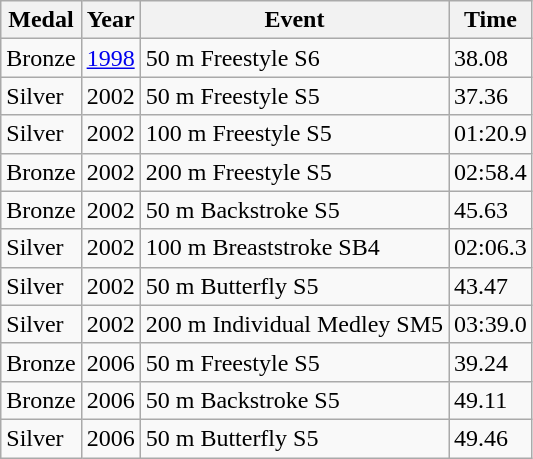<table class="wikitable sortable">
<tr>
<th>Medal</th>
<th>Year</th>
<th>Event</th>
<th>Time</th>
</tr>
<tr>
<td>Bronze</td>
<td><a href='#'>1998</a></td>
<td>50 m Freestyle S6</td>
<td>38.08</td>
</tr>
<tr>
<td>Silver</td>
<td>2002</td>
<td>50 m Freestyle S5</td>
<td>37.36</td>
</tr>
<tr>
<td>Silver</td>
<td>2002</td>
<td>100 m Freestyle S5</td>
<td>01:20.9</td>
</tr>
<tr>
<td>Bronze</td>
<td>2002</td>
<td>200 m Freestyle S5</td>
<td>02:58.4</td>
</tr>
<tr>
<td>Bronze</td>
<td>2002</td>
<td>50 m Backstroke S5</td>
<td>45.63</td>
</tr>
<tr>
<td>Silver</td>
<td>2002</td>
<td>100 m Breaststroke SB4</td>
<td>02:06.3</td>
</tr>
<tr>
<td>Silver</td>
<td>2002</td>
<td>50 m Butterfly S5</td>
<td>43.47</td>
</tr>
<tr>
<td>Silver</td>
<td>2002</td>
<td>200 m Individual Medley SM5</td>
<td>03:39.0</td>
</tr>
<tr>
<td>Bronze</td>
<td>2006</td>
<td>50 m Freestyle S5</td>
<td>39.24</td>
</tr>
<tr>
<td>Bronze</td>
<td>2006</td>
<td>50 m Backstroke S5</td>
<td>49.11</td>
</tr>
<tr>
<td>Silver</td>
<td>2006</td>
<td>50 m Butterfly S5</td>
<td>49.46</td>
</tr>
</table>
